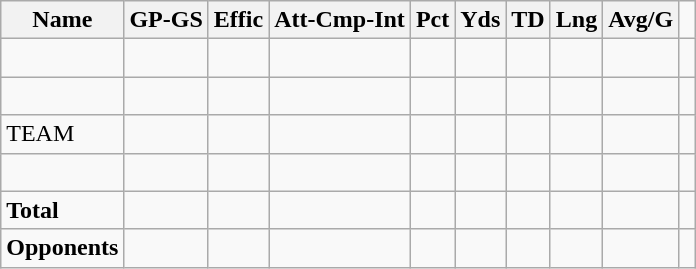<table class="wikitable" style="white-space:nowrap;">
<tr>
<th>Name</th>
<th>GP-GS</th>
<th>Effic</th>
<th>Att-Cmp-Int</th>
<th>Pct</th>
<th>Yds</th>
<th>TD</th>
<th>Lng</th>
<th>Avg/G</th>
</tr>
<tr>
<td> </td>
<td> </td>
<td> </td>
<td> </td>
<td> </td>
<td> </td>
<td> </td>
<td> </td>
<td> </td>
<td> </td>
</tr>
<tr>
<td> </td>
<td> </td>
<td> </td>
<td> </td>
<td> </td>
<td> </td>
<td> </td>
<td> </td>
<td> </td>
<td> </td>
</tr>
<tr>
<td>TEAM</td>
<td> </td>
<td> </td>
<td> </td>
<td> </td>
<td> </td>
<td> </td>
<td> </td>
<td> </td>
<td> </td>
</tr>
<tr>
<td> </td>
<td> </td>
<td> </td>
<td> </td>
<td> </td>
<td> </td>
<td> </td>
<td> </td>
<td> </td>
<td> </td>
</tr>
<tr>
<td><strong>Total</strong></td>
<td> </td>
<td> </td>
<td> </td>
<td> </td>
<td> </td>
<td> </td>
<td> </td>
<td> </td>
<td> </td>
</tr>
<tr>
<td><strong>Opponents</strong></td>
<td> </td>
<td> </td>
<td> </td>
<td> </td>
<td> </td>
<td> </td>
<td> </td>
<td> </td>
<td> </td>
</tr>
</table>
